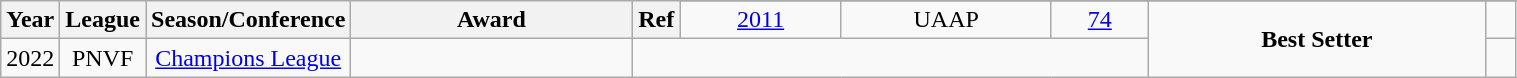<table class="wikitable sortable" style="text-align:center" width="80%">
<tr>
<th style="width:5px;" rowspan="2">Year</th>
<th style="width:25px;" rowspan="2">League</th>
<th style="width:100px;" rowspan="2">Season/Conference</th>
<th style="width:180px;" rowspan="2">Award</th>
<th style="width:25px;" rowspan="2">Ref</th>
</tr>
<tr align=center>
<td><a href='#'>2011</a></td>
<td>UAAP</td>
<td><a href='#'>74</a></td>
<td rowspan=2><strong>Best Setter</strong></td>
<td></td>
</tr>
<tr align=center>
<td>2022</td>
<td>PNVF</td>
<td><a href='#'>Champions League</a></td>
<td></td>
</tr>
</table>
